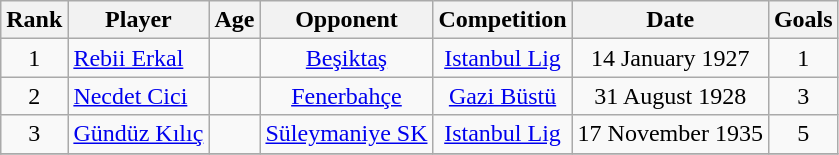<table class="wikitable" style="text-align:center;margin-left:1em;float:left">
<tr>
<th>Rank</th>
<th>Player</th>
<th>Age</th>
<th>Opponent</th>
<th>Competition</th>
<th>Date</th>
<th>Goals</th>
</tr>
<tr>
<td>1</td>
<td style="text-align:left;"> <a href='#'>Rebii Erkal</a></td>
<td></td>
<td><a href='#'>Beşiktaş</a></td>
<td><a href='#'>Istanbul Lig</a></td>
<td>14 January 1927</td>
<td>1</td>
</tr>
<tr>
<td>2</td>
<td style="text-align:left;"> <a href='#'>Necdet Cici</a></td>
<td></td>
<td><a href='#'>Fenerbahçe</a></td>
<td><a href='#'>Gazi Büstü</a></td>
<td>31 August 1928</td>
<td>3</td>
</tr>
<tr>
<td>3</td>
<td style="text-align:left;"> <a href='#'>Gündüz Kılıç</a></td>
<td></td>
<td><a href='#'>Süleymaniye SK</a></td>
<td><a href='#'>Istanbul Lig</a></td>
<td>17 November 1935</td>
<td>5</td>
</tr>
<tr>
</tr>
</table>
